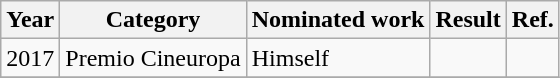<table class="wikitable sortable">
<tr>
<th>Year</th>
<th>Category</th>
<th>Nominated work</th>
<th>Result</th>
<th>Ref.</th>
</tr>
<tr>
<td>2017</td>
<td>Premio Cineuropa</td>
<td>Himself</td>
<td></td>
<td></td>
</tr>
<tr>
</tr>
</table>
